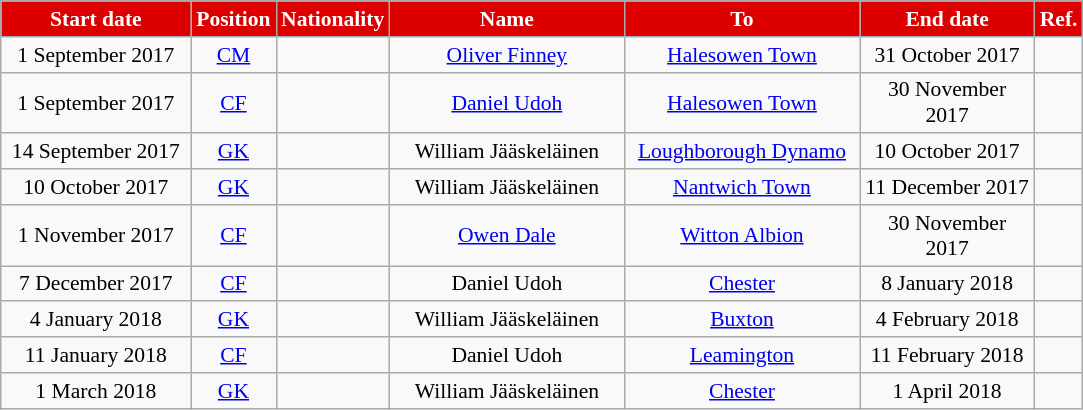<table class="wikitable"  style="text-align:center; font-size:90%; ">
<tr>
<th style="background:#DD0000; color:#FFFFFF; width:120px;">Start date</th>
<th style="background:#DD0000; color:#FFFFFF; width:50px;">Position</th>
<th style="background:#DD0000; color:#FFFFFF; width:50px;">Nationality</th>
<th style="background:#DD0000; color:#FFFFFF; width:150px;">Name</th>
<th style="background:#DD0000; color:#FFFFFF; width:150px;">To</th>
<th style="background:#DD0000; color:#FFFFFF; width:110px;">End date</th>
<th style="background:#DD0000; color:#FFFFFF; width:25px;">Ref.</th>
</tr>
<tr>
<td>1 September 2017</td>
<td><a href='#'>CM</a></td>
<td></td>
<td><a href='#'>Oliver Finney</a></td>
<td><a href='#'>Halesowen Town</a></td>
<td>31 October 2017</td>
<td></td>
</tr>
<tr>
<td>1 September 2017</td>
<td><a href='#'>CF</a></td>
<td></td>
<td><a href='#'>Daniel Udoh</a></td>
<td><a href='#'>Halesowen Town</a></td>
<td>30 November 2017</td>
<td></td>
</tr>
<tr>
<td>14 September 2017</td>
<td><a href='#'>GK</a></td>
<td></td>
<td>William Jääskeläinen</td>
<td><a href='#'>Loughborough Dynamo</a></td>
<td>10 October 2017</td>
<td></td>
</tr>
<tr>
<td>10 October 2017</td>
<td><a href='#'>GK</a></td>
<td></td>
<td>William Jääskeläinen</td>
<td><a href='#'>Nantwich Town</a></td>
<td>11 December 2017</td>
<td></td>
</tr>
<tr>
<td>1 November 2017</td>
<td><a href='#'>CF</a></td>
<td></td>
<td><a href='#'>Owen Dale</a></td>
<td><a href='#'>Witton Albion</a></td>
<td>30 November 2017</td>
<td></td>
</tr>
<tr>
<td>7 December 2017</td>
<td><a href='#'>CF</a></td>
<td></td>
<td>Daniel Udoh</td>
<td><a href='#'>Chester</a></td>
<td>8 January 2018</td>
<td></td>
</tr>
<tr>
<td>4 January 2018</td>
<td><a href='#'>GK</a></td>
<td></td>
<td>William Jääskeläinen</td>
<td><a href='#'>Buxton</a></td>
<td>4 February 2018</td>
<td></td>
</tr>
<tr>
<td>11 January 2018</td>
<td><a href='#'>CF</a></td>
<td></td>
<td>Daniel Udoh</td>
<td><a href='#'>Leamington</a></td>
<td>11 February 2018</td>
<td></td>
</tr>
<tr>
<td>1 March 2018</td>
<td><a href='#'>GK</a></td>
<td></td>
<td>William Jääskeläinen</td>
<td><a href='#'>Chester</a></td>
<td>1 April 2018</td>
<td></td>
</tr>
</table>
